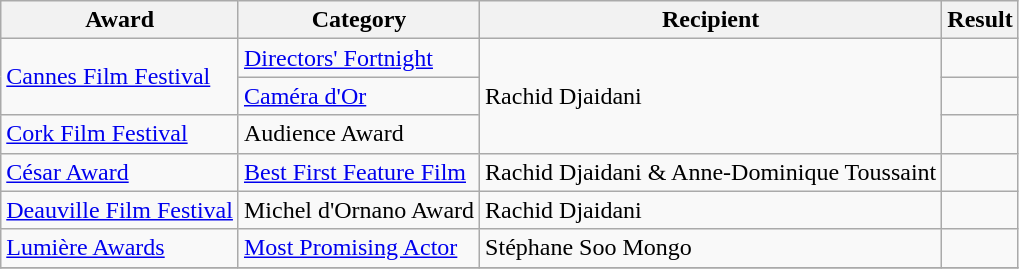<table class="wikitable">
<tr>
<th>Award</th>
<th>Category</th>
<th>Recipient</th>
<th>Result</th>
</tr>
<tr>
<td rowspan=2><a href='#'>Cannes Film Festival</a></td>
<td><a href='#'>Directors' Fortnight</a></td>
<td rowspan=3>Rachid Djaidani</td>
<td></td>
</tr>
<tr>
<td><a href='#'>Caméra d'Or</a></td>
<td></td>
</tr>
<tr>
<td rowspan=1><a href='#'>Cork Film Festival</a></td>
<td>Audience Award</td>
<td></td>
</tr>
<tr>
<td rowspan=1><a href='#'>César Award</a></td>
<td><a href='#'>Best First Feature Film</a></td>
<td>Rachid Djaidani & Anne-Dominique Toussaint</td>
<td></td>
</tr>
<tr>
<td rowspan=1><a href='#'>Deauville Film Festival</a></td>
<td>Michel d'Ornano Award</td>
<td>Rachid Djaidani</td>
<td></td>
</tr>
<tr>
<td rowspan=1><a href='#'>Lumière Awards</a></td>
<td><a href='#'>Most Promising Actor</a></td>
<td>Stéphane Soo Mongo</td>
<td></td>
</tr>
<tr>
</tr>
</table>
